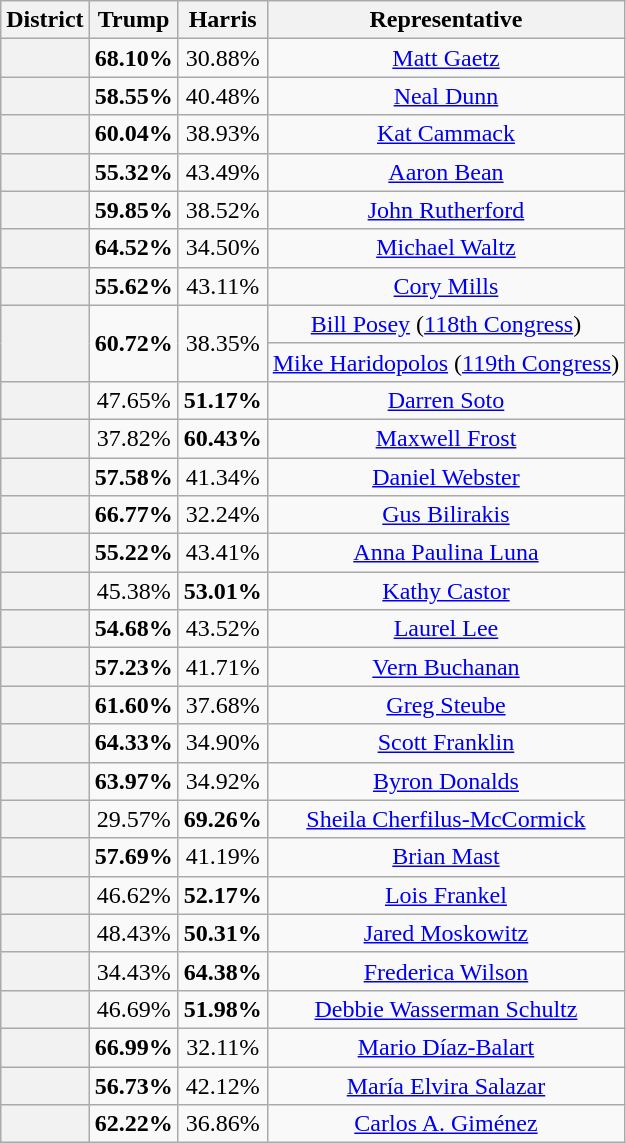<table class="wikitable">
<tr>
<th>District</th>
<th>Trump</th>
<th>Harris</th>
<th>Representative</th>
</tr>
<tr align="center">
<th></th>
<td><strong>68.10%</strong></td>
<td>30.88%</td>
<td><a href='#'>Matt Gaetz</a></td>
</tr>
<tr align="center">
<th></th>
<td><strong>58.55%</strong></td>
<td>40.48%</td>
<td><a href='#'>Neal Dunn</a></td>
</tr>
<tr align="center">
<th></th>
<td><strong>60.04%</strong></td>
<td>38.93%</td>
<td><a href='#'>Kat Cammack</a></td>
</tr>
<tr align="center">
<th></th>
<td><strong>55.32%</strong></td>
<td>43.49%</td>
<td><a href='#'>Aaron Bean</a></td>
</tr>
<tr align="center">
<th></th>
<td><strong>59.85%</strong></td>
<td>38.52%</td>
<td><a href='#'>John Rutherford</a></td>
</tr>
<tr align="center">
<th></th>
<td><strong>64.52%</strong></td>
<td>34.50%</td>
<td><a href='#'>Michael Waltz</a></td>
</tr>
<tr align="center">
<th></th>
<td><strong>55.62%</strong></td>
<td>43.11%</td>
<td><a href='#'>Cory Mills</a></td>
</tr>
<tr align="center">
<th rowspan="2" ></th>
<td rowspan="2"><strong>60.72%</strong></td>
<td rowspan="2">38.35%</td>
<td><a href='#'>Bill Posey</a> (<a href='#'>118th Congress</a>)</td>
</tr>
<tr align="center">
<td><a href='#'>Mike Haridopolos</a> (<a href='#'>119th Congress</a>)</td>
</tr>
<tr align="center">
<th></th>
<td>47.65%</td>
<td><strong>51.17%</strong></td>
<td><a href='#'>Darren Soto</a></td>
</tr>
<tr align="center">
<th></th>
<td>37.82%</td>
<td><strong>60.43%</strong></td>
<td><a href='#'>Maxwell Frost</a></td>
</tr>
<tr align="center">
<th></th>
<td><strong>57.58%</strong></td>
<td>41.34%</td>
<td><a href='#'>Daniel Webster</a></td>
</tr>
<tr align="center">
<th></th>
<td><strong>66.77%</strong></td>
<td>32.24%</td>
<td><a href='#'>Gus Bilirakis</a></td>
</tr>
<tr align="center">
<th></th>
<td><strong>55.22%</strong></td>
<td>43.41%</td>
<td><a href='#'>Anna Paulina Luna</a></td>
</tr>
<tr align="center">
<th></th>
<td>45.38%</td>
<td><strong>53.01%</strong></td>
<td><a href='#'>Kathy Castor</a></td>
</tr>
<tr align="center">
<th></th>
<td><strong>54.68%</strong></td>
<td>43.52%</td>
<td><a href='#'>Laurel Lee</a></td>
</tr>
<tr align="center">
<th></th>
<td><strong>57.23%</strong></td>
<td>41.71%</td>
<td><a href='#'>Vern Buchanan</a></td>
</tr>
<tr align="center">
<th></th>
<td><strong>61.60%</strong></td>
<td>37.68%</td>
<td><a href='#'>Greg Steube</a></td>
</tr>
<tr align="center">
<th></th>
<td><strong>64.33%</strong></td>
<td>34.90%</td>
<td><a href='#'>Scott Franklin</a></td>
</tr>
<tr align="center">
<th></th>
<td><strong>63.97%</strong></td>
<td>34.92%</td>
<td><a href='#'>Byron Donalds</a></td>
</tr>
<tr align="center">
<th></th>
<td>29.57%</td>
<td><strong>69.26%</strong></td>
<td><a href='#'>Sheila Cherfilus-McCormick</a></td>
</tr>
<tr align="center">
<th></th>
<td><strong>57.69%</strong></td>
<td>41.19%</td>
<td><a href='#'>Brian Mast</a></td>
</tr>
<tr align="center">
<th></th>
<td>46.62%</td>
<td><strong>52.17%</strong></td>
<td><a href='#'>Lois Frankel</a></td>
</tr>
<tr align="center">
<th></th>
<td>48.43%</td>
<td><strong>50.31%</strong></td>
<td><a href='#'>Jared Moskowitz</a></td>
</tr>
<tr align="center">
<th></th>
<td>34.43%</td>
<td><strong>64.38%</strong></td>
<td><a href='#'>Frederica Wilson</a></td>
</tr>
<tr align="center">
<th></th>
<td>46.69%</td>
<td><strong>51.98%</strong></td>
<td><a href='#'>Debbie Wasserman Schultz</a></td>
</tr>
<tr align="center">
<th></th>
<td><strong>66.99%</strong></td>
<td>32.11%</td>
<td><a href='#'>Mario Díaz-Balart</a></td>
</tr>
<tr align="center">
<th></th>
<td><strong>56.73%</strong></td>
<td>42.12%</td>
<td><a href='#'>María Elvira Salazar</a></td>
</tr>
<tr align="center">
<th></th>
<td><strong>62.22%</strong></td>
<td>36.86%</td>
<td><a href='#'>Carlos A. Giménez</a></td>
</tr>
</table>
